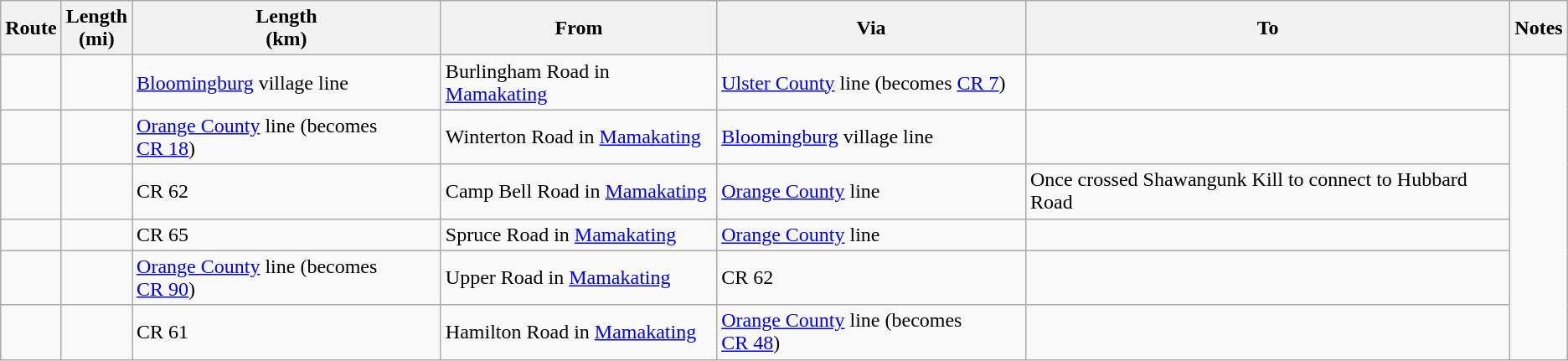<table class="wikitable sortable">
<tr>
<th>Route</th>
<th>Length<br>(mi)</th>
<th>Length<br>(km)</th>
<th class="unsortable">From</th>
<th class="unsortable">Via</th>
<th class="unsortable">To</th>
<th class="unsortable">Notes</th>
</tr>
<tr>
<td id="61"></td>
<td></td>
<td><a href='#'>Bloomingburg</a> village line</td>
<td>Burlingham Road in <a href='#'>Mamakating</a></td>
<td><a href='#'>Ulster County</a> line (becomes <a href='#'>CR 7</a>)</td>
<td></td>
</tr>
<tr>
<td id="62"></td>
<td></td>
<td><a href='#'>Orange County</a> line (becomes <a href='#'>CR 18</a>)</td>
<td>Winterton Road in <a href='#'>Mamakating</a></td>
<td><a href='#'>Bloomingburg</a> village line</td>
<td></td>
</tr>
<tr>
<td id="63"></td>
<td></td>
<td>CR 62</td>
<td>Camp Bell Road in <a href='#'>Mamakating</a></td>
<td><a href='#'>Orange County</a> line</td>
<td>Once crossed Shawangunk Kill to connect to Hubbard Road</td>
</tr>
<tr>
<td id="64"></td>
<td></td>
<td>CR 65</td>
<td>Spruce Road in <a href='#'>Mamakating</a></td>
<td><a href='#'>Orange County</a> line</td>
<td></td>
</tr>
<tr>
<td id="65"></td>
<td></td>
<td><a href='#'>Orange County</a> line (becomes <a href='#'>CR 90</a>)</td>
<td>Upper Road in <a href='#'>Mamakating</a></td>
<td>CR 62</td>
<td></td>
</tr>
<tr>
<td id="66"></td>
<td></td>
<td>CR 61</td>
<td>Hamilton Road in <a href='#'>Mamakating</a></td>
<td><a href='#'>Orange County</a> line (becomes <a href='#'>CR 48</a>)</td>
<td></td>
</tr>
</table>
